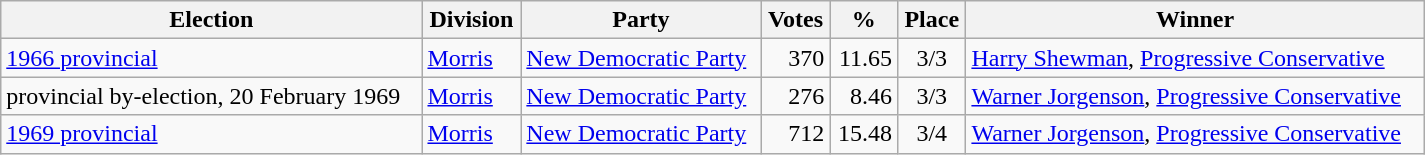<table class="wikitable" width="950">
<tr>
<th align="left">Election</th>
<th align="left">Division</th>
<th align="left">Party</th>
<th align="right">Votes</th>
<th align="right">%</th>
<th align="center">Place</th>
<th align="center">Winner</th>
</tr>
<tr>
<td align="left"><a href='#'>1966 provincial</a></td>
<td align="left"><a href='#'>Morris</a></td>
<td align="left"><a href='#'>New Democratic Party</a></td>
<td align="right">370</td>
<td align="right">11.65</td>
<td align="center">3/3</td>
<td align="left"><a href='#'>Harry Shewman</a>, <a href='#'>Progressive Conservative</a></td>
</tr>
<tr>
<td align="left">provincial by-election, 20 February 1969</td>
<td align="left"><a href='#'>Morris</a></td>
<td align="left"><a href='#'>New Democratic Party</a></td>
<td align="right">276</td>
<td align="right">8.46</td>
<td align="center">3/3</td>
<td align="left"><a href='#'>Warner Jorgenson</a>, <a href='#'>Progressive Conservative</a></td>
</tr>
<tr>
<td align="left"><a href='#'>1969 provincial</a></td>
<td align="left"><a href='#'>Morris</a></td>
<td align="left"><a href='#'>New Democratic Party</a></td>
<td align="right">712</td>
<td align="right">15.48</td>
<td align="center">3/4</td>
<td align="left"><a href='#'>Warner Jorgenson</a>, <a href='#'>Progressive Conservative</a></td>
</tr>
</table>
